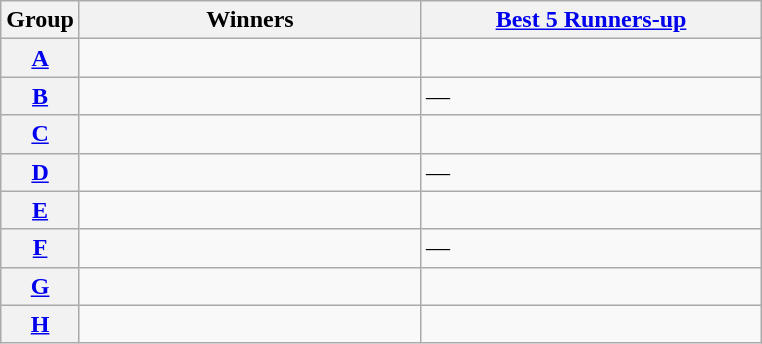<table class="wikitable">
<tr>
<th>Group<br></th>
<th width=220>Winners</th>
<th width=220><a href='#'>Best 5 Runners-up</a></th>
</tr>
<tr>
<th><a href='#'>A</a></th>
<td></td>
<td></td>
</tr>
<tr>
<th><a href='#'>B</a></th>
<td></td>
<td>—</td>
</tr>
<tr>
<th><a href='#'>C</a></th>
<td></td>
<td></td>
</tr>
<tr>
<th><a href='#'>D</a></th>
<td></td>
<td>—</td>
</tr>
<tr>
<th><a href='#'>E</a></th>
<td><s></s></td>
<td></td>
</tr>
<tr>
<th><a href='#'>F</a></th>
<td></td>
<td>—</td>
</tr>
<tr>
<th><a href='#'>G</a></th>
<td></td>
<td></td>
</tr>
<tr>
<th><a href='#'>H</a></th>
<td></td>
<td></td>
</tr>
</table>
